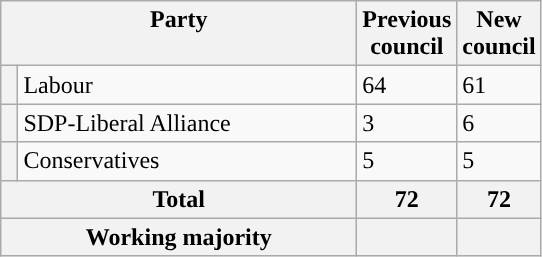<table class="wikitable">
<tr>
<th valign=top colspan="2" style="width: 230px">Party</th>
<th valign=top style="width: 30px">Previous council</th>
<th valign=top style="width: 30px">New council</th>
</tr>
<tr>
<th style="background-color: "></th>
<td>Labour</td>
<td>64</td>
<td>61</td>
</tr>
<tr>
<th style="background-color: "></th>
<td>SDP-Liberal Alliance</td>
<td>3</td>
<td>6</td>
</tr>
<tr>
<th style="background-color: "></th>
<td>Conservatives</td>
<td>5</td>
<td>5</td>
</tr>
<tr>
<th colspan=2>Total</th>
<th style="text-align: center">72</th>
<th colspan=3>72</th>
</tr>
<tr>
<th colspan=2>Working majority</th>
<th></th>
<th></th>
</tr>
</table>
